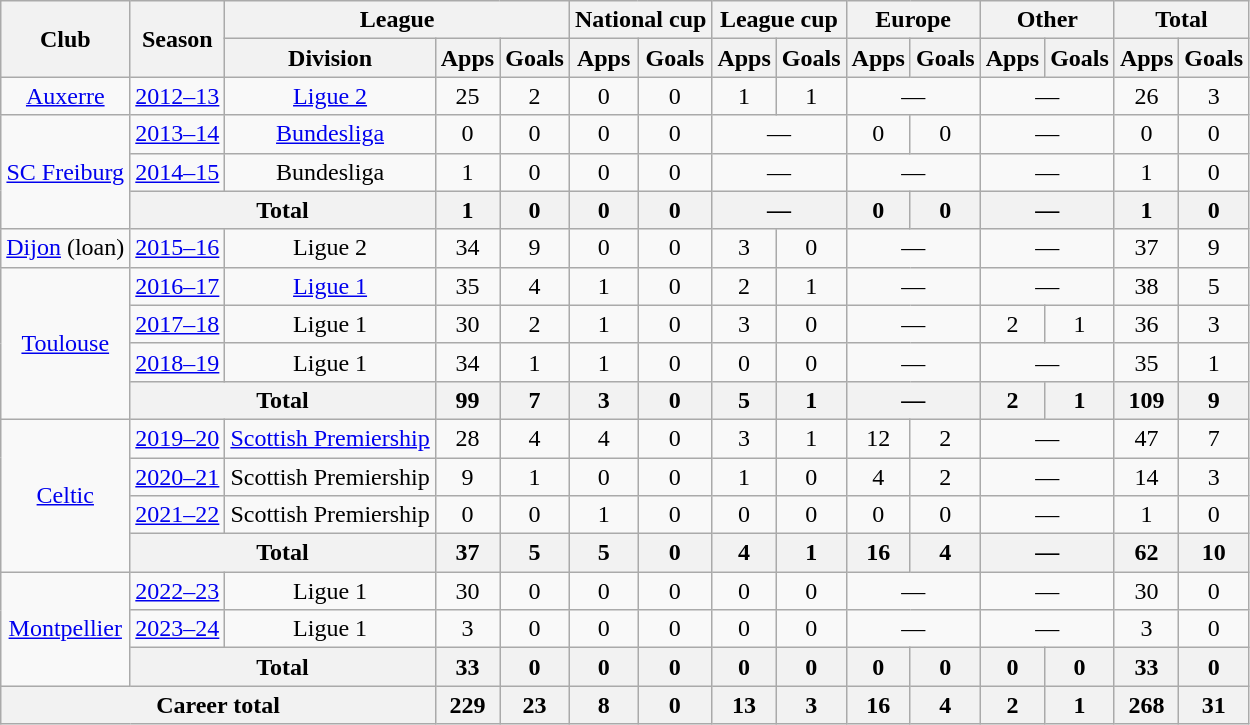<table class="wikitable" style="text-align:center">
<tr>
<th rowspan="2">Club</th>
<th rowspan="2">Season</th>
<th colspan="3">League</th>
<th colspan="2">National cup</th>
<th colspan="2">League cup</th>
<th colspan="2">Europe</th>
<th colspan="2">Other</th>
<th colspan="2">Total</th>
</tr>
<tr>
<th>Division</th>
<th>Apps</th>
<th>Goals</th>
<th>Apps</th>
<th>Goals</th>
<th>Apps</th>
<th>Goals</th>
<th>Apps</th>
<th>Goals</th>
<th>Apps</th>
<th>Goals</th>
<th>Apps</th>
<th>Goals</th>
</tr>
<tr>
<td><a href='#'>Auxerre</a></td>
<td><a href='#'>2012–13</a></td>
<td><a href='#'>Ligue 2</a></td>
<td>25</td>
<td>2</td>
<td>0</td>
<td>0</td>
<td>1</td>
<td>1</td>
<td colspan="2">—</td>
<td colspan="2">—</td>
<td>26</td>
<td>3</td>
</tr>
<tr>
<td rowspan="3"><a href='#'>SC Freiburg</a></td>
<td><a href='#'>2013–14</a></td>
<td><a href='#'>Bundesliga</a></td>
<td>0</td>
<td>0</td>
<td>0</td>
<td>0</td>
<td colspan="2">—</td>
<td>0</td>
<td>0</td>
<td colspan="2">—</td>
<td>0</td>
<td>0</td>
</tr>
<tr>
<td><a href='#'>2014–15</a></td>
<td>Bundesliga</td>
<td>1</td>
<td>0</td>
<td>0</td>
<td>0</td>
<td colspan="2">—</td>
<td colspan="2">—</td>
<td colspan="2">—</td>
<td>1</td>
<td>0</td>
</tr>
<tr>
<th colspan="2">Total</th>
<th>1</th>
<th>0</th>
<th>0</th>
<th>0</th>
<th colspan="2">—</th>
<th>0</th>
<th>0</th>
<th colspan="2">—</th>
<th>1</th>
<th>0</th>
</tr>
<tr>
<td><a href='#'>Dijon</a> (loan)</td>
<td><a href='#'>2015–16</a></td>
<td>Ligue 2</td>
<td>34</td>
<td>9</td>
<td>0</td>
<td>0</td>
<td>3</td>
<td>0</td>
<td colspan="2">—</td>
<td colspan="2">—</td>
<td>37</td>
<td>9</td>
</tr>
<tr>
<td rowspan="4"><a href='#'>Toulouse</a></td>
<td><a href='#'>2016–17</a></td>
<td><a href='#'>Ligue 1</a></td>
<td>35</td>
<td>4</td>
<td>1</td>
<td>0</td>
<td>2</td>
<td>1</td>
<td colspan="2">—</td>
<td colspan="2">—</td>
<td>38</td>
<td>5</td>
</tr>
<tr>
<td><a href='#'>2017–18</a></td>
<td>Ligue 1</td>
<td>30</td>
<td>2</td>
<td>1</td>
<td>0</td>
<td>3</td>
<td>0</td>
<td colspan="2">—</td>
<td>2</td>
<td>1</td>
<td>36</td>
<td>3</td>
</tr>
<tr>
<td><a href='#'>2018–19</a></td>
<td>Ligue 1</td>
<td>34</td>
<td>1</td>
<td>1</td>
<td>0</td>
<td>0</td>
<td>0</td>
<td colspan="2">—</td>
<td colspan="2">—</td>
<td>35</td>
<td>1</td>
</tr>
<tr>
<th colspan="2">Total</th>
<th>99</th>
<th>7</th>
<th>3</th>
<th>0</th>
<th>5</th>
<th>1</th>
<th colspan="2">—</th>
<th>2</th>
<th>1</th>
<th>109</th>
<th>9</th>
</tr>
<tr>
<td rowspan="4"><a href='#'>Celtic</a></td>
<td><a href='#'>2019–20</a></td>
<td><a href='#'>Scottish Premiership</a></td>
<td>28</td>
<td>4</td>
<td>4</td>
<td>0</td>
<td>3</td>
<td>1</td>
<td>12</td>
<td>2</td>
<td colspan="2">—</td>
<td>47</td>
<td>7</td>
</tr>
<tr>
<td><a href='#'>2020–21</a></td>
<td>Scottish Premiership</td>
<td>9</td>
<td>1</td>
<td>0</td>
<td>0</td>
<td>1</td>
<td>0</td>
<td>4</td>
<td>2</td>
<td colspan="2">—</td>
<td>14</td>
<td>3</td>
</tr>
<tr>
<td><a href='#'>2021–22</a></td>
<td>Scottish Premiership</td>
<td>0</td>
<td>0</td>
<td>1</td>
<td>0</td>
<td>0</td>
<td>0</td>
<td>0</td>
<td>0</td>
<td colspan="2">—</td>
<td>1</td>
<td>0</td>
</tr>
<tr>
<th colspan="2">Total</th>
<th>37</th>
<th>5</th>
<th>5</th>
<th>0</th>
<th>4</th>
<th>1</th>
<th>16</th>
<th>4</th>
<th colspan="2">—</th>
<th>62</th>
<th>10</th>
</tr>
<tr>
<td rowspan="3"><a href='#'>Montpellier</a></td>
<td><a href='#'>2022–23</a></td>
<td>Ligue 1</td>
<td>30</td>
<td>0</td>
<td>0</td>
<td>0</td>
<td>0</td>
<td>0</td>
<td colspan="2">—</td>
<td colspan="2">—</td>
<td>30</td>
<td>0</td>
</tr>
<tr>
<td><a href='#'>2023–24</a></td>
<td>Ligue 1</td>
<td>3</td>
<td>0</td>
<td>0</td>
<td>0</td>
<td>0</td>
<td>0</td>
<td colspan="2">—</td>
<td colspan="2">—</td>
<td>3</td>
<td>0</td>
</tr>
<tr>
<th colspan="2">Total</th>
<th>33</th>
<th>0</th>
<th>0</th>
<th>0</th>
<th>0</th>
<th>0</th>
<th>0</th>
<th>0</th>
<th>0</th>
<th>0</th>
<th>33</th>
<th>0</th>
</tr>
<tr>
<th colspan="3">Career total</th>
<th>229</th>
<th>23</th>
<th>8</th>
<th>0</th>
<th>13</th>
<th>3</th>
<th>16</th>
<th>4</th>
<th>2</th>
<th>1</th>
<th>268</th>
<th>31</th>
</tr>
</table>
